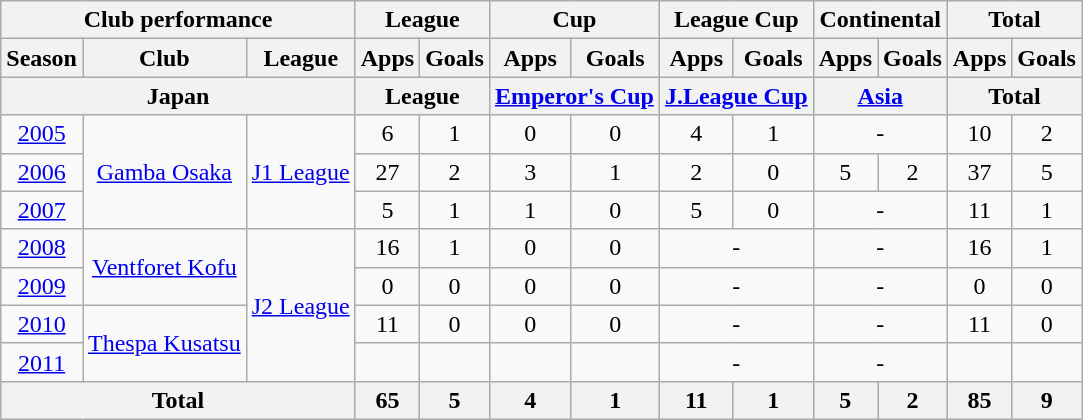<table class="wikitable" style="text-align:center;">
<tr>
<th colspan=3>Club performance</th>
<th colspan=2>League</th>
<th colspan=2>Cup</th>
<th colspan=2>League Cup</th>
<th colspan=2>Continental</th>
<th colspan=2>Total</th>
</tr>
<tr>
<th>Season</th>
<th>Club</th>
<th>League</th>
<th>Apps</th>
<th>Goals</th>
<th>Apps</th>
<th>Goals</th>
<th>Apps</th>
<th>Goals</th>
<th>Apps</th>
<th>Goals</th>
<th>Apps</th>
<th>Goals</th>
</tr>
<tr>
<th colspan=3>Japan</th>
<th colspan=2>League</th>
<th colspan=2><a href='#'>Emperor's Cup</a></th>
<th colspan=2><a href='#'>J.League Cup</a></th>
<th colspan=2><a href='#'>Asia</a></th>
<th colspan=2>Total</th>
</tr>
<tr>
<td><a href='#'>2005</a></td>
<td rowspan="3"><a href='#'>Gamba Osaka</a></td>
<td rowspan="3"><a href='#'>J1 League</a></td>
<td>6</td>
<td>1</td>
<td>0</td>
<td>0</td>
<td>4</td>
<td>1</td>
<td colspan="2">-</td>
<td>10</td>
<td>2</td>
</tr>
<tr>
<td><a href='#'>2006</a></td>
<td>27</td>
<td>2</td>
<td>3</td>
<td>1</td>
<td>2</td>
<td>0</td>
<td>5</td>
<td>2</td>
<td>37</td>
<td>5</td>
</tr>
<tr>
<td><a href='#'>2007</a></td>
<td>5</td>
<td>1</td>
<td>1</td>
<td>0</td>
<td>5</td>
<td>0</td>
<td colspan="2">-</td>
<td>11</td>
<td>1</td>
</tr>
<tr>
<td><a href='#'>2008</a></td>
<td rowspan="2"><a href='#'>Ventforet Kofu</a></td>
<td rowspan="4"><a href='#'>J2 League</a></td>
<td>16</td>
<td>1</td>
<td>0</td>
<td>0</td>
<td colspan="2">-</td>
<td colspan="2">-</td>
<td>16</td>
<td>1</td>
</tr>
<tr>
<td><a href='#'>2009</a></td>
<td>0</td>
<td>0</td>
<td>0</td>
<td>0</td>
<td colspan="2">-</td>
<td colspan="2">-</td>
<td>0</td>
<td>0</td>
</tr>
<tr>
<td><a href='#'>2010</a></td>
<td rowspan="2"><a href='#'>Thespa Kusatsu</a></td>
<td>11</td>
<td>0</td>
<td>0</td>
<td>0</td>
<td colspan="2">-</td>
<td colspan="2">-</td>
<td>11</td>
<td>0</td>
</tr>
<tr>
<td><a href='#'>2011</a></td>
<td></td>
<td></td>
<td></td>
<td></td>
<td colspan="2">-</td>
<td colspan="2">-</td>
<td></td>
<td></td>
</tr>
<tr>
<th colspan=3>Total</th>
<th>65</th>
<th>5</th>
<th>4</th>
<th>1</th>
<th>11</th>
<th>1</th>
<th>5</th>
<th>2</th>
<th>85</th>
<th>9</th>
</tr>
</table>
